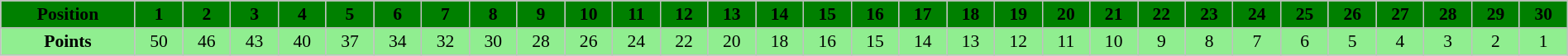<table border="1" cellpadding="2" cellspacing="0" style="border:1px solid #C0C0C0; border-collapse:collapse; font-size:90%; margin-top:1em; text-align:center" width="100%">
<tr style="background:green"  align="center">
<th scope="col">Position</th>
<th scope="col">1</th>
<th scope="col">2</th>
<th scope="col">3</th>
<th scope="col">4</th>
<th scope="col">5</th>
<th scope="col">6</th>
<th scope="col">7</th>
<th scope="col">8</th>
<th scope="col">9</th>
<th scope="col">10</th>
<th scope="col">11</th>
<th scope="col">12</th>
<th scope="col">13</th>
<th scope="col">14</th>
<th scope="col">15</th>
<th scope="col">16</th>
<th scope="col">17</th>
<th scope="col">18</th>
<th scope="col">19</th>
<th scope="col">20</th>
<th scope="col">21</th>
<th scope="col">22</th>
<th scope="col">23</th>
<th scope="col">24</th>
<th scope="col">25</th>
<th scope="col">26</th>
<th scope="col">27</th>
<th scope="col">28</th>
<th scope="col">29</th>
<th scope="col">30</th>
</tr>
<tr style="background:lightgreen"  align="center">
<td><strong>Points</strong></td>
<td>50</td>
<td>46</td>
<td>43</td>
<td>40</td>
<td>37</td>
<td>34</td>
<td>32</td>
<td>30</td>
<td>28</td>
<td>26</td>
<td>24</td>
<td>22</td>
<td>20</td>
<td>18</td>
<td>16</td>
<td>15</td>
<td>14</td>
<td>13</td>
<td>12</td>
<td>11</td>
<td>10</td>
<td>9</td>
<td>8</td>
<td>7</td>
<td>6</td>
<td>5</td>
<td>4</td>
<td>3</td>
<td>2</td>
<td>1</td>
</tr>
</table>
